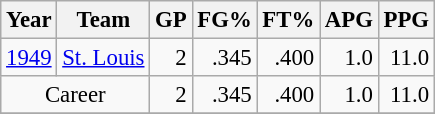<table class="wikitable sortable" style="font-size:95%; text-align:right;">
<tr>
<th>Year</th>
<th>Team</th>
<th>GP</th>
<th>FG%</th>
<th>FT%</th>
<th>APG</th>
<th>PPG</th>
</tr>
<tr>
<td style="text-align:left;"><a href='#'>1949</a></td>
<td style="text-align:left;"><a href='#'>St. Louis</a></td>
<td>2</td>
<td>.345</td>
<td>.400</td>
<td>1.0</td>
<td>11.0</td>
</tr>
<tr>
<td style="text-align:center;" colspan="2">Career</td>
<td>2</td>
<td>.345</td>
<td>.400</td>
<td>1.0</td>
<td>11.0</td>
</tr>
<tr>
</tr>
</table>
